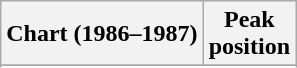<table class="wikitable sortable plainrowheaders" style="text-align:center">
<tr>
<th scope="col">Chart (1986–1987)</th>
<th scope="col">Peak<br>position</th>
</tr>
<tr>
</tr>
<tr>
</tr>
<tr>
</tr>
</table>
